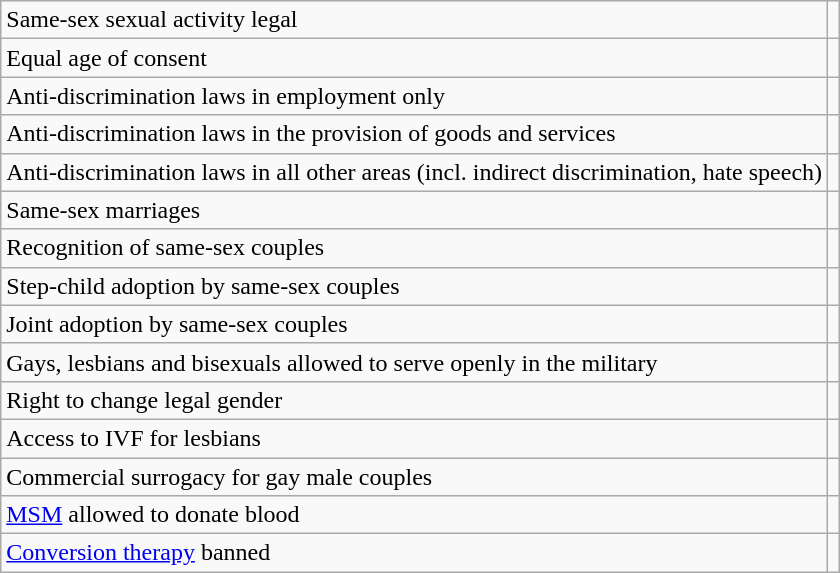<table class="wikitable">
<tr>
<td>Same-sex sexual activity legal</td>
<td></td>
</tr>
<tr>
<td>Equal age of consent</td>
<td></td>
</tr>
<tr>
<td>Anti-discrimination laws in employment only</td>
<td></td>
</tr>
<tr>
<td>Anti-discrimination laws in the provision of goods and services</td>
<td></td>
</tr>
<tr>
<td>Anti-discrimination laws in all other areas (incl. indirect discrimination, hate speech)</td>
<td></td>
</tr>
<tr>
<td>Same-sex marriages</td>
<td></td>
</tr>
<tr>
<td>Recognition of same-sex couples</td>
<td></td>
</tr>
<tr>
<td>Step-child adoption by same-sex couples</td>
<td></td>
</tr>
<tr>
<td>Joint adoption by same-sex couples</td>
<td></td>
</tr>
<tr>
<td>Gays, lesbians and bisexuals allowed to serve openly in the military</td>
<td></td>
</tr>
<tr>
<td>Right to change legal gender</td>
<td></td>
</tr>
<tr>
<td>Access to IVF for lesbians</td>
<td></td>
</tr>
<tr>
<td>Commercial surrogacy for gay male couples</td>
<td></td>
</tr>
<tr>
<td><a href='#'>MSM</a> allowed to donate blood</td>
<td></td>
</tr>
<tr>
<td><a href='#'>Conversion therapy</a> banned</td>
<td></td>
</tr>
</table>
